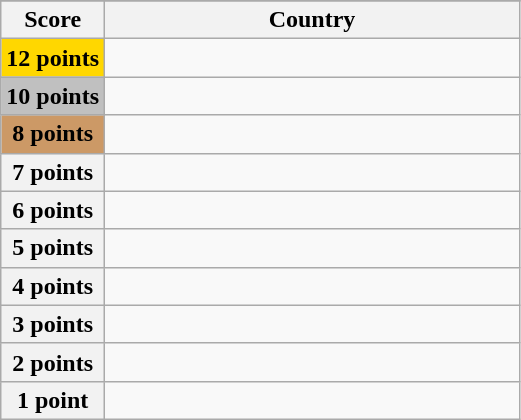<table class="wikitable">
<tr>
</tr>
<tr>
<th scope="col" width="20%">Score</th>
<th scope="col">Country</th>
</tr>
<tr>
<th scope="row" style="background:gold">12 points</th>
<td></td>
</tr>
<tr>
<th scope="row" style="background:silver">10 points</th>
<td></td>
</tr>
<tr>
<th scope="row" style="background:#CC9966">8 points</th>
<td></td>
</tr>
<tr>
<th scope="row">7 points</th>
<td></td>
</tr>
<tr>
<th scope="row">6 points</th>
<td></td>
</tr>
<tr>
<th scope="row">5 points</th>
<td></td>
</tr>
<tr>
<th scope="row">4 points</th>
<td></td>
</tr>
<tr>
<th scope="row">3 points</th>
<td></td>
</tr>
<tr>
<th scope="row">2 points</th>
<td></td>
</tr>
<tr>
<th scope="row">1 point</th>
<td></td>
</tr>
</table>
